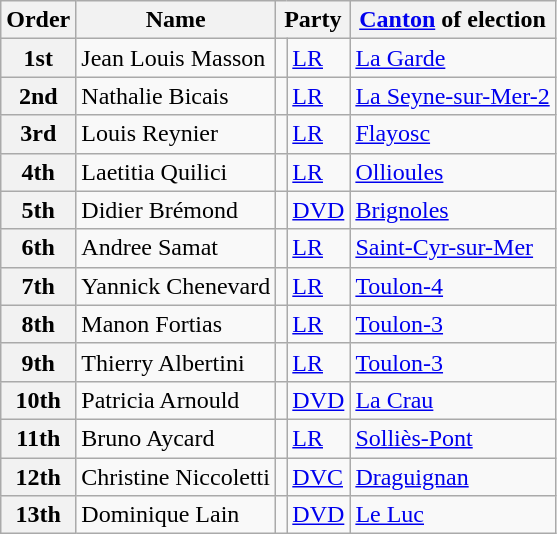<table class="wikitable sortable">
<tr>
<th>Order</th>
<th>Name</th>
<th colspan="2">Party</th>
<th><a href='#'>Canton</a> of election</th>
</tr>
<tr>
<th>1st</th>
<td>Jean Louis Masson</td>
<td></td>
<td><a href='#'>LR</a></td>
<td><a href='#'>La Garde</a></td>
</tr>
<tr>
<th>2nd</th>
<td>Nathalie Bicais</td>
<td></td>
<td><a href='#'>LR</a></td>
<td><a href='#'>La Seyne-sur-Mer-2</a></td>
</tr>
<tr>
<th>3rd</th>
<td>Louis Reynier</td>
<td></td>
<td><a href='#'>LR</a></td>
<td><a href='#'>Flayosc</a></td>
</tr>
<tr>
<th>4th</th>
<td>Laetitia Quilici</td>
<td></td>
<td><a href='#'>LR</a></td>
<td><a href='#'>Ollioules</a></td>
</tr>
<tr>
<th>5th</th>
<td>Didier Brémond</td>
<td></td>
<td><a href='#'>DVD</a></td>
<td><a href='#'>Brignoles</a></td>
</tr>
<tr>
<th>6th</th>
<td>Andree Samat</td>
<td></td>
<td><a href='#'>LR</a></td>
<td><a href='#'>Saint-Cyr-sur-Mer</a></td>
</tr>
<tr>
<th>7th</th>
<td>Yannick Chenevard</td>
<td></td>
<td><a href='#'>LR</a></td>
<td><a href='#'>Toulon-4</a></td>
</tr>
<tr>
<th>8th</th>
<td>Manon Fortias</td>
<td></td>
<td><a href='#'>LR</a></td>
<td><a href='#'>Toulon-3</a></td>
</tr>
<tr>
<th>9th</th>
<td>Thierry Albertini</td>
<td></td>
<td><a href='#'>LR</a></td>
<td><a href='#'>Toulon-3</a></td>
</tr>
<tr>
<th>10th</th>
<td>Patricia Arnould</td>
<td></td>
<td><a href='#'>DVD</a></td>
<td><a href='#'>La Crau</a></td>
</tr>
<tr>
<th>11th</th>
<td>Bruno Aycard</td>
<td></td>
<td><a href='#'>LR</a></td>
<td><a href='#'>Solliès-Pont</a></td>
</tr>
<tr>
<th>12th</th>
<td>Christine Niccoletti</td>
<td></td>
<td><a href='#'>DVC</a></td>
<td><a href='#'>Draguignan</a></td>
</tr>
<tr>
<th>13th</th>
<td>Dominique Lain</td>
<td></td>
<td><a href='#'>DVD</a></td>
<td><a href='#'>Le Luc</a></td>
</tr>
</table>
